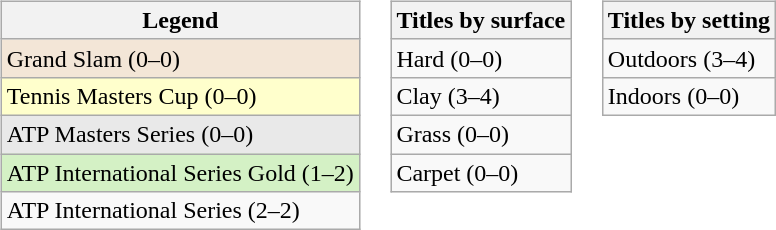<table>
<tr valign=top>
<td><br><table class="wikitable sortable">
<tr>
<th>Legend</th>
</tr>
<tr bgcolor="#f3e6d7">
<td>Grand Slam (0–0)</td>
</tr>
<tr bgcolor="ffffcc">
<td>Tennis Masters Cup (0–0)</td>
</tr>
<tr bgcolor="#e9e9e9">
<td>ATP Masters Series (0–0)</td>
</tr>
<tr bgcolor="#d4f1c5">
<td>ATP International Series Gold (1–2)</td>
</tr>
<tr>
<td>ATP International Series (2–2)</td>
</tr>
</table>
</td>
<td><br><table class="wikitable sortable">
<tr>
<th>Titles by surface</th>
</tr>
<tr>
<td>Hard (0–0)</td>
</tr>
<tr>
<td>Clay (3–4)</td>
</tr>
<tr>
<td>Grass (0–0)</td>
</tr>
<tr>
<td>Carpet (0–0)</td>
</tr>
</table>
</td>
<td><br><table class="sortable wikitable">
<tr>
<th>Titles by setting</th>
</tr>
<tr>
<td>Outdoors (3–4)</td>
</tr>
<tr>
<td>Indoors (0–0)</td>
</tr>
</table>
</td>
</tr>
</table>
